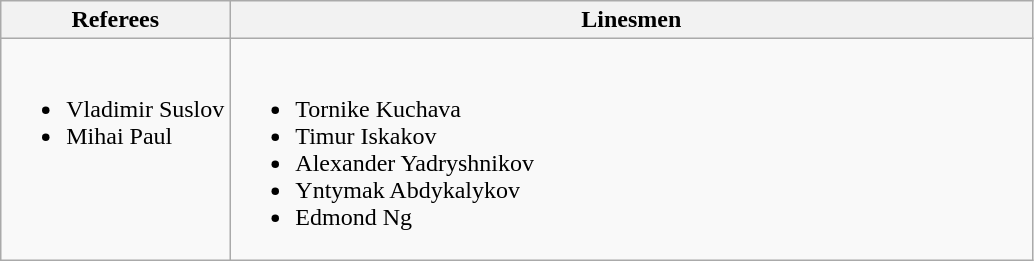<table class="wikitable">
<tr>
<th>Referees</th>
<th>Linesmen</th>
</tr>
<tr style="vertical-align:top">
<td><br><ul><li> Vladimir Suslov</li><li> Mihai Paul</li></ul></td>
<td style="width:33em"><br><ul><li> Tornike Kuchava</li><li> Timur Iskakov</li><li> Alexander Yadryshnikov</li><li> Yntymak Abdykalykov</li><li> Edmond Ng</li></ul></td>
</tr>
</table>
